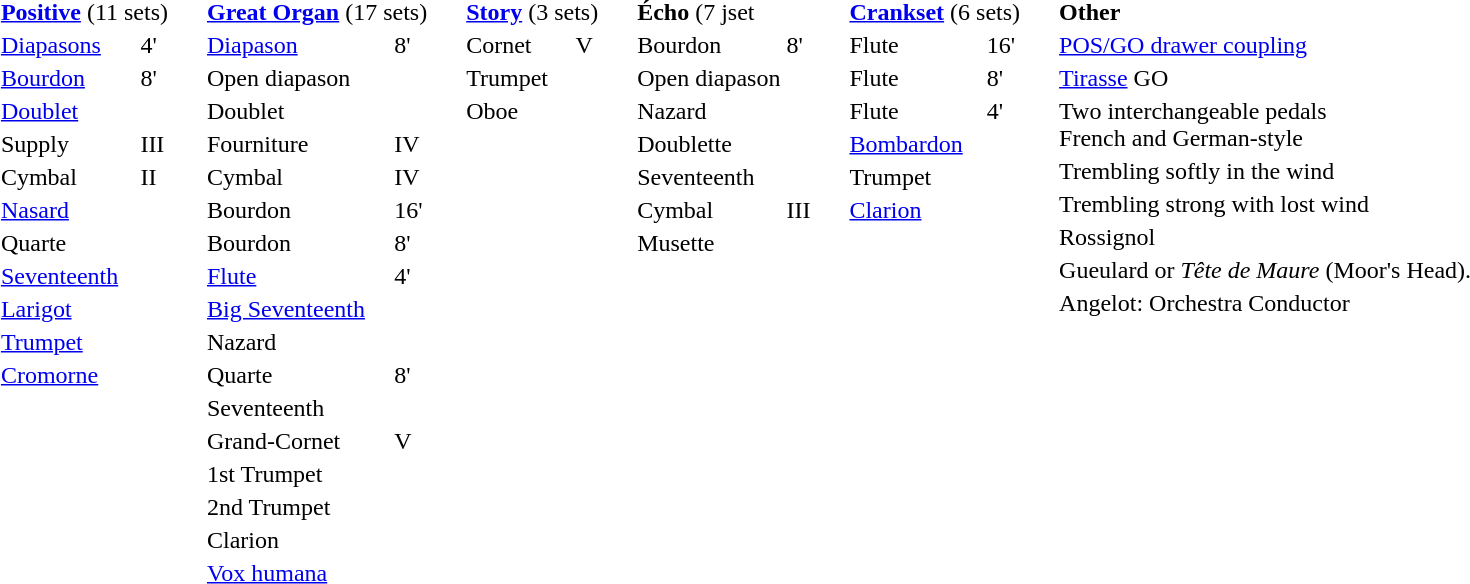<table border="0" cellspacing="0" cellpadding="10" style="border-collapse:collapse; margin: auto;">
<tr>
<td style="vertical-align:top"><br><table border="0">
<tr>
<td colspan="2"><strong><a href='#'>Positive</a></strong> (11 sets)<br></td>
</tr>
<tr>
<td><a href='#'>Diapasons</a></td>
<td>4'</td>
</tr>
<tr>
<td><a href='#'>Bourdon</a></td>
<td>8'</td>
</tr>
<tr>
<td><a href='#'>Doublet</a></td>
<td></td>
</tr>
<tr>
<td>Supply</td>
<td>III</td>
</tr>
<tr>
<td>Cymbal</td>
<td>II</td>
</tr>
<tr>
<td><a href='#'>Nasard</a></td>
<td></td>
</tr>
<tr>
<td>Quarte</td>
<td></td>
</tr>
<tr>
<td><a href='#'>Seventeenth</a></td>
<td></td>
</tr>
<tr>
<td><a href='#'>Larigot</a></td>
<td></td>
</tr>
<tr>
<td><a href='#'>Trumpet</a></td>
<td></td>
</tr>
<tr>
<td><a href='#'>Cromorne</a></td>
<td></td>
</tr>
</table>
</td>
<td style="vertical-align:top"><br><table border="0">
<tr>
<td colspan="2"><strong><a href='#'>Great Organ</a></strong> (17 sets)<br></td>
</tr>
<tr>
<td><a href='#'>Diapason</a></td>
<td>8'</td>
</tr>
<tr>
<td>Open diapason</td>
<td></td>
</tr>
<tr>
<td>Doublet</td>
<td></td>
</tr>
<tr>
<td>Fourniture</td>
<td>IV</td>
</tr>
<tr>
<td>Cymbal</td>
<td>IV</td>
</tr>
<tr>
<td>Bourdon</td>
<td>16'</td>
</tr>
<tr>
<td>Bourdon</td>
<td>8'</td>
</tr>
<tr>
<td><a href='#'>Flute</a></td>
<td>4'</td>
</tr>
<tr>
<td><a href='#'>Big Seventeenth</a></td>
<td></td>
</tr>
<tr>
<td>Nazard</td>
<td></td>
</tr>
<tr>
<td>Quarte</td>
<td>8'</td>
</tr>
<tr>
<td>Seventeenth</td>
<td></td>
</tr>
<tr>
<td>Grand-Cornet</td>
<td>V</td>
</tr>
<tr>
<td>1st Trumpet</td>
<td></td>
</tr>
<tr>
<td>2nd Trumpet</td>
<td></td>
</tr>
<tr>
<td>Clarion</td>
<td></td>
</tr>
<tr>
<td><a href='#'>Vox humana</a></td>
<td></td>
</tr>
</table>
</td>
<td style="vertical-align:top"><br><table border="0">
<tr>
<td colspan="2"><strong><a href='#'>Story</a></strong> (3 sets)<br></td>
</tr>
<tr>
<td>Cornet</td>
<td>V</td>
</tr>
<tr>
<td>Trumpet</td>
<td></td>
</tr>
<tr>
<td>Oboe</td>
<td></td>
</tr>
</table>
</td>
<td style="vertical-align:top"><br><table border="0">
<tr>
<td colspan="2"><strong>Écho</strong> (7 jset<br></td>
</tr>
<tr>
<td>Bourdon</td>
<td>8'</td>
</tr>
<tr>
<td>Open diapason</td>
<td></td>
</tr>
<tr>
<td>Nazard</td>
<td></td>
</tr>
<tr>
<td>Doublette</td>
<td></td>
</tr>
<tr>
<td>Seventeenth</td>
<td></td>
</tr>
<tr>
<td>Cymbal</td>
<td>III</td>
</tr>
<tr>
<td>Musette</td>
<td></td>
</tr>
</table>
</td>
<td style="vertical-align:top"><br><table border="0">
<tr>
<td colspan="2"><strong><a href='#'>Crankset</a></strong> (6 sets)<br></td>
</tr>
<tr>
<td>Flute</td>
<td>16'</td>
</tr>
<tr>
<td>Flute</td>
<td>8'</td>
</tr>
<tr>
<td>Flute</td>
<td>4'</td>
</tr>
<tr>
<td><a href='#'>Bombardon</a></td>
<td></td>
</tr>
<tr>
<td>Trumpet</td>
<td></td>
</tr>
<tr>
<td><a href='#'>Clarion</a></td>
<td></td>
</tr>
</table>
</td>
<td style="vertical-align:top"><br><table border="0">
<tr>
<td colspan="2"><strong>Other</strong><br></td>
</tr>
<tr>
<td><a href='#'>POS/GO drawer coupling</a></td>
<td></td>
</tr>
<tr>
<td><a href='#'>Tirasse</a> GO</td>
<td></td>
</tr>
<tr>
<td>Two interchangeable pedals<br>French and German-style</td>
<td></td>
</tr>
<tr>
<td>Trembling softly in the wind</td>
<td></td>
</tr>
<tr>
<td>Trembling strong with lost wind</td>
<td></td>
</tr>
<tr>
<td>Rossignol</td>
<td></td>
</tr>
<tr>
<td>Gueulard or <em>Tête de Maure</em> (Moor's Head).</td>
<td></td>
</tr>
<tr>
<td>Angelot: Orchestra Conductor</td>
<td></td>
</tr>
</table>
</td>
</tr>
</table>
